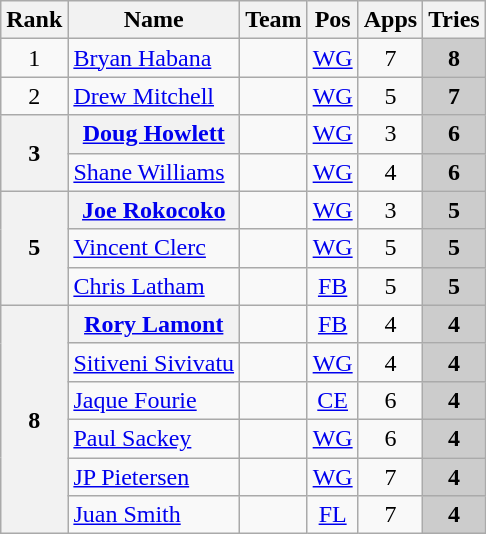<table class="wikitable sortable" style="text-align:center">
<tr>
<th>Rank</th>
<th>Name</th>
<th>Team</th>
<th>Pos</th>
<th>Apps</th>
<th>Tries</th>
</tr>
<tr>
<td>1</td>
<td align="left"><a href='#'>Bryan Habana</a></td>
<td align="left"></td>
<td><a href='#'>WG</a></td>
<td>7</td>
<td ! scope=row style="background:#ccc"><strong>8</strong></td>
</tr>
<tr>
<td>2</td>
<td align="left"><a href='#'>Drew Mitchell</a></td>
<td align="left"></td>
<td><a href='#'>WG</a></td>
<td>5</td>
<td ! scope=row style="background:#ccc"><strong>7</strong></td>
</tr>
<tr>
<th rowspan=2>3</th>
<th align="left"><a href='#'>Doug Howlett</a></th>
<td align="left"></td>
<td><a href='#'>WG</a></td>
<td>3</td>
<td ! scope=row style="background:#ccc"><strong>6</strong></td>
</tr>
<tr>
<td align="left"><a href='#'>Shane Williams</a></td>
<td align="left"></td>
<td><a href='#'>WG</a></td>
<td>4</td>
<td ! scope=row style="background:#ccc"><strong>6</strong></td>
</tr>
<tr>
<th rowspan=3>5</th>
<th align="left"><a href='#'>Joe Rokocoko</a></th>
<td align="left"></td>
<td><a href='#'>WG</a></td>
<td>3</td>
<td ! scope=row style="background:#ccc"><strong>5</strong></td>
</tr>
<tr>
<td align="left"><a href='#'>Vincent Clerc</a></td>
<td align="left"></td>
<td><a href='#'>WG</a></td>
<td>5</td>
<td ! scope=row style="background:#ccc"><strong>5</strong></td>
</tr>
<tr>
<td align="left"><a href='#'>Chris Latham</a></td>
<td align="left"></td>
<td><a href='#'>FB</a></td>
<td>5</td>
<td ! scope=row style="background:#ccc"><strong>5</strong></td>
</tr>
<tr>
<th rowspan=6>8</th>
<th align="left"><a href='#'>Rory Lamont</a></th>
<td align="left"></td>
<td><a href='#'>FB</a></td>
<td>4</td>
<td ! scope=row style="background:#ccc"><strong>4</strong></td>
</tr>
<tr>
<td align="left"><a href='#'>Sitiveni Sivivatu</a></td>
<td align="left"></td>
<td><a href='#'>WG</a></td>
<td>4</td>
<td ! scope=row style="background:#ccc"><strong>4</strong></td>
</tr>
<tr>
<td align="left"><a href='#'>Jaque Fourie</a></td>
<td align="left"></td>
<td><a href='#'>CE</a></td>
<td>6</td>
<td ! scope=row style="background:#ccc"><strong>4</strong></td>
</tr>
<tr>
<td align="left"><a href='#'>Paul Sackey</a></td>
<td align="left"></td>
<td><a href='#'>WG</a></td>
<td>6</td>
<td ! scope=row style="background:#ccc"><strong>4</strong></td>
</tr>
<tr>
<td align="left"><a href='#'>JP Pietersen</a></td>
<td align="left"></td>
<td><a href='#'>WG</a></td>
<td>7</td>
<td ! scope=row style="background:#ccc"><strong>4</strong></td>
</tr>
<tr>
<td align="left"><a href='#'>Juan Smith</a></td>
<td align="left"></td>
<td><a href='#'>FL</a></td>
<td>7</td>
<td ! scope=row style="background:#ccc"><strong>4</strong></td>
</tr>
</table>
